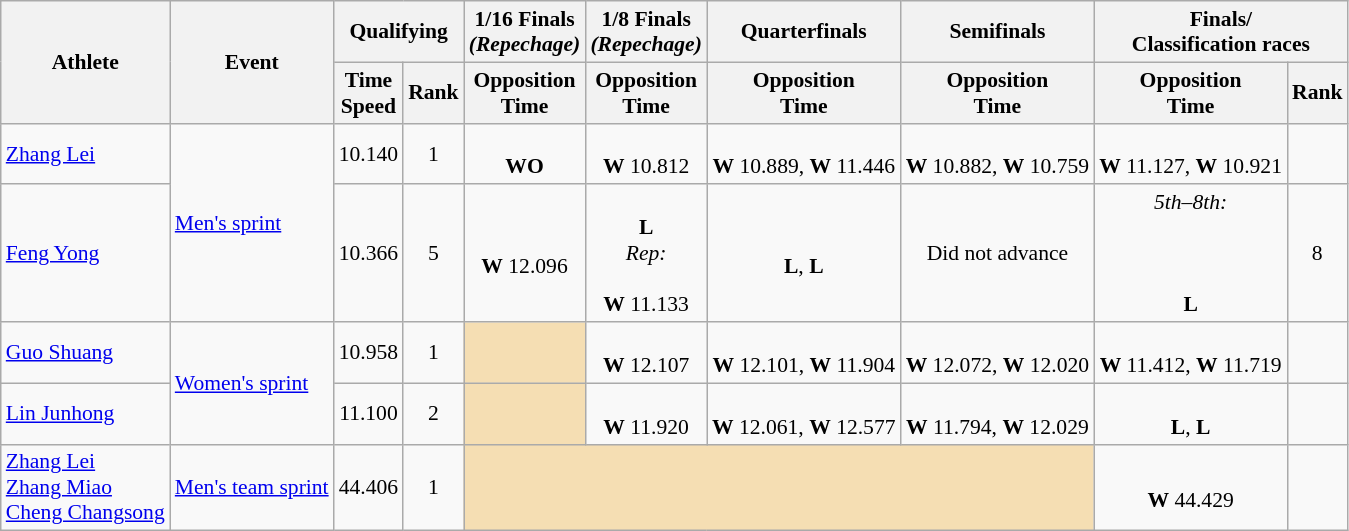<table class=wikitable style="font-size:90%">
<tr>
<th rowspan=2>Athlete</th>
<th rowspan=2>Event</th>
<th colspan=2>Qualifying</th>
<th>1/16 Finals<br><em>(Repechage)</em></th>
<th>1/8 Finals<br><em>(Repechage)</em></th>
<th>Quarterfinals</th>
<th>Semifinals</th>
<th colspan=2>Finals/<br>Classification races</th>
</tr>
<tr>
<th>Time<br>Speed</th>
<th>Rank</th>
<th>Opposition<br>Time</th>
<th>Opposition<br>Time</th>
<th>Opposition<br>Time</th>
<th>Opposition<br>Time</th>
<th>Opposition<br>Time</th>
<th>Rank</th>
</tr>
<tr>
<td><a href='#'>Zhang Lei</a></td>
<td rowspan=2><a href='#'>Men's sprint</a></td>
<td align=center>10.140</td>
<td align=center>1</td>
<td align=center><br><strong>WO</strong></td>
<td align=center><br><strong>W</strong> 10.812</td>
<td align=center><br><strong>W</strong> 10.889, <strong>W</strong> 11.446</td>
<td align=center><br><strong>W</strong> 10.882, <strong>W</strong> 10.759</td>
<td align=center><br><strong>W</strong> 11.127, <strong>W</strong> 10.921</td>
<td align=center></td>
</tr>
<tr>
<td><a href='#'>Feng Yong</a></td>
<td align=center>10.366</td>
<td align=center>5</td>
<td align=center><br><strong>W</strong> 12.096</td>
<td align=center><br><strong>L</strong><br><em>Rep: </em><br><br><strong>W</strong> 11.133</td>
<td align=center><br><strong>L</strong>, <strong>L</strong></td>
<td align=center>Did not advance</td>
<td align=center><em>5th–8th:</em><br><br><br><br><strong>L</strong></td>
<td align=center>8</td>
</tr>
<tr>
<td><a href='#'>Guo Shuang</a></td>
<td rowspan=2><a href='#'>Women's sprint</a></td>
<td align=center>10.958</td>
<td align=center>1</td>
<td bgcolor=wheat></td>
<td align=center><br><strong>W</strong> 12.107</td>
<td align=center><br><strong>W</strong> 12.101, <strong>W</strong> 11.904</td>
<td align=center><br><strong>W</strong> 12.072, <strong>W</strong> 12.020</td>
<td align=center><br><strong>W</strong> 11.412, <strong>W</strong> 11.719</td>
<td align=center></td>
</tr>
<tr>
<td><a href='#'>Lin Junhong</a></td>
<td align=center>11.100</td>
<td align=center>2</td>
<td bgcolor=wheat></td>
<td align=center><br><strong>W</strong> 11.920</td>
<td align=center><br><strong>W</strong> 12.061, <strong>W</strong> 12.577</td>
<td align=center><br><strong>W</strong> 11.794, <strong>W</strong> 12.029</td>
<td align=center><br><strong>L</strong>, <strong>L</strong></td>
<td align=center></td>
</tr>
<tr>
<td><a href='#'>Zhang Lei</a><br><a href='#'>Zhang Miao</a><br><a href='#'>Cheng Changsong</a></td>
<td><a href='#'>Men's team sprint</a></td>
<td align=center>44.406</td>
<td align=center>1</td>
<td colspan="4" style="text-align:center; background:wheat;"></td>
<td align=center><br><strong>W</strong> 44.429</td>
<td align=center></td>
</tr>
</table>
